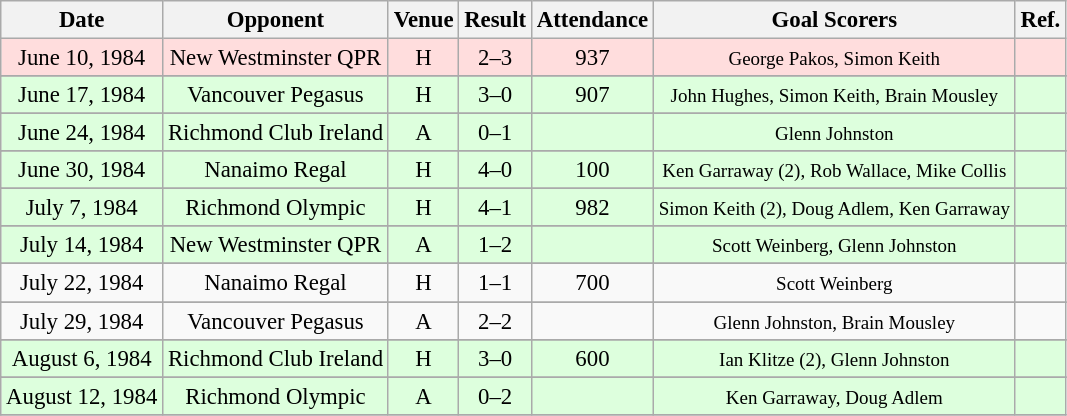<table class="wikitable" style="font-size:95%; text-align:center">
<tr>
<th>Date</th>
<th>Opponent</th>
<th>Venue</th>
<th>Result</th>
<th>Attendance</th>
<th>Goal Scorers</th>
<th>Ref.</th>
</tr>
<tr bgcolor="#ffdddd">
<td>June 10, 1984</td>
<td>New Westminster QPR</td>
<td>H</td>
<td>2–3</td>
<td>937</td>
<td><small>George Pakos, Simon Keith</small></td>
<td></td>
</tr>
<tr>
</tr>
<tr bgcolor="#ddffdd">
<td>June 17, 1984</td>
<td>Vancouver Pegasus</td>
<td>H</td>
<td>3–0</td>
<td>907</td>
<td><small>John Hughes, Simon Keith, Brain Mousley</small></td>
<td></td>
</tr>
<tr>
</tr>
<tr bgcolor="#ddffdd">
<td>June 24, 1984</td>
<td>Richmond Club Ireland</td>
<td>A</td>
<td>0–1</td>
<td></td>
<td><small>Glenn Johnston</small></td>
<td></td>
</tr>
<tr>
</tr>
<tr bgcolor="#ddffdd">
<td>June 30, 1984</td>
<td>Nanaimo Regal</td>
<td>H</td>
<td>4–0</td>
<td>100</td>
<td><small>Ken Garraway (2), Rob Wallace, Mike Collis</small></td>
<td></td>
</tr>
<tr>
</tr>
<tr bgcolor="#ddffdd">
<td>July 7, 1984</td>
<td>Richmond Olympic</td>
<td>H</td>
<td>4–1</td>
<td>982</td>
<td><small>Simon Keith (2), Doug Adlem, Ken Garraway</small></td>
<td></td>
</tr>
<tr>
</tr>
<tr bgcolor="#ddffdd">
<td>July 14, 1984</td>
<td>New Westminster QPR</td>
<td>A</td>
<td>1–2</td>
<td></td>
<td><small>Scott Weinberg, Glenn Johnston</small></td>
<td></td>
</tr>
<tr>
</tr>
<tr>
<td>July 22, 1984</td>
<td>Nanaimo Regal</td>
<td>H</td>
<td>1–1</td>
<td>700</td>
<td><small>Scott Weinberg</small></td>
<td></td>
</tr>
<tr>
</tr>
<tr>
<td>July 29, 1984</td>
<td>Vancouver Pegasus</td>
<td>A</td>
<td>2–2</td>
<td></td>
<td><small>Glenn Johnston, Brain Mousley</small></td>
<td></td>
</tr>
<tr>
</tr>
<tr bgcolor="#ddffdd">
<td>August 6, 1984</td>
<td>Richmond Club Ireland</td>
<td>H</td>
<td>3–0</td>
<td>600</td>
<td><small>Ian Klitze (2), Glenn Johnston</small></td>
<td></td>
</tr>
<tr>
</tr>
<tr bgcolor="#ddffdd">
<td>August 12, 1984</td>
<td>Richmond Olympic</td>
<td>A</td>
<td>0–2</td>
<td></td>
<td><small>Ken Garraway, Doug Adlem</small></td>
<td></td>
</tr>
<tr>
</tr>
</table>
